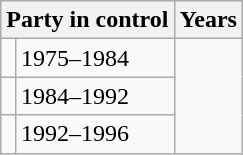<table class="wikitable">
<tr>
<th colspan="2">Party in control</th>
<th>Years</th>
</tr>
<tr>
<td></td>
<td>1975–1984</td>
</tr>
<tr>
<td></td>
<td>1984–1992</td>
</tr>
<tr>
<td></td>
<td>1992–1996</td>
</tr>
</table>
